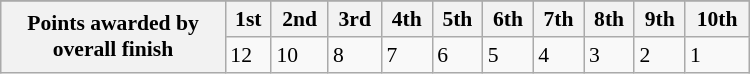<table class="wikitable" width="100%" align=center style="font-size:90%; max-width: 500px;">
<tr>
</tr>
<tr style="background:#efefef;">
<th rowspan=2 width=30%>Points awarded by overall finish</th>
<th>1st</th>
<th>2nd</th>
<th>3rd</th>
<th>4th</th>
<th>5th</th>
<th>6th</th>
<th>7th</th>
<th>8th</th>
<th>9th</th>
<th>10th</th>
</tr>
<tr>
<td>12</td>
<td>10</td>
<td>8</td>
<td>7</td>
<td>6</td>
<td>5</td>
<td>4</td>
<td>3</td>
<td>2</td>
<td>1</td>
</tr>
</table>
